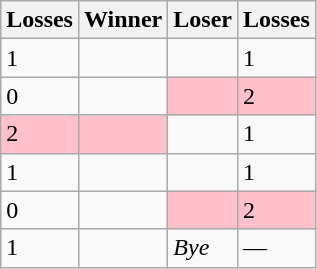<table class=wikitable>
<tr>
<th>Losses</th>
<th>Winner</th>
<th>Loser</th>
<th>Losses</th>
</tr>
<tr>
<td>1</td>
<td></td>
<td></td>
<td>1</td>
</tr>
<tr>
<td>0</td>
<td></td>
<td bgcolor=pink></td>
<td bgcolor=pink>2</td>
</tr>
<tr>
<td bgcolor=pink>2</td>
<td bgcolor=pink></td>
<td></td>
<td>1</td>
</tr>
<tr>
<td>1</td>
<td></td>
<td></td>
<td>1</td>
</tr>
<tr>
<td>0</td>
<td></td>
<td bgcolor=pink></td>
<td bgcolor=pink>2</td>
</tr>
<tr>
<td>1</td>
<td></td>
<td><em>Bye</em></td>
<td>—</td>
</tr>
</table>
